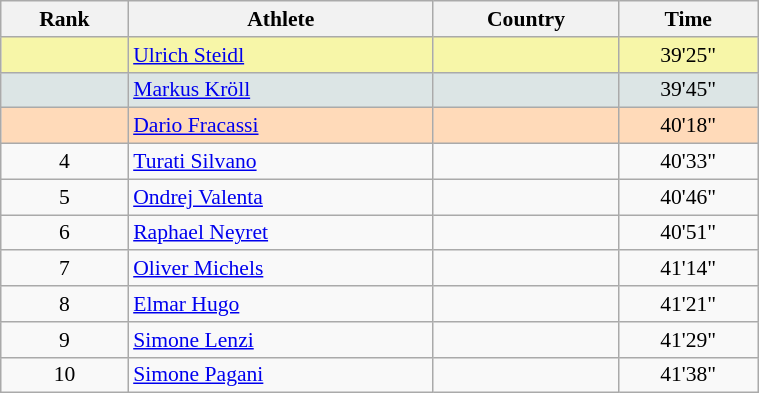<table class="wikitable" width=40% style="font-size:90%; text-align:center;">
<tr>
<th>Rank</th>
<th>Athlete</th>
<th>Country</th>
<th>Time</th>
</tr>
<tr bgcolor="#F7F6A8">
<td></td>
<td align=left><a href='#'>Ulrich Steidl</a></td>
<td align=left></td>
<td>39'25"</td>
</tr>
<tr bgcolor="#DCE5E5">
<td></td>
<td align=left><a href='#'>Markus Kröll</a></td>
<td align=left></td>
<td>39'45"</td>
</tr>
<tr bgcolor="#FFDAB9">
<td></td>
<td align=left><a href='#'>Dario Fracassi</a></td>
<td align=left></td>
<td>40'18"</td>
</tr>
<tr>
<td>4</td>
<td align=left><a href='#'>Turati Silvano</a></td>
<td align=left></td>
<td>40'33"</td>
</tr>
<tr>
<td>5</td>
<td align=left><a href='#'>Ondrej Valenta</a></td>
<td align=left></td>
<td>40'46"</td>
</tr>
<tr>
<td>6</td>
<td align=left><a href='#'>Raphael Neyret</a></td>
<td align=left></td>
<td>40'51"</td>
</tr>
<tr>
<td>7</td>
<td align=left><a href='#'>Oliver Michels</a></td>
<td align=left></td>
<td>41'14"</td>
</tr>
<tr>
<td>8</td>
<td align=left><a href='#'>Elmar Hugo</a></td>
<td align=left></td>
<td>41'21"</td>
</tr>
<tr>
<td>9</td>
<td align=left><a href='#'>Simone Lenzi</a></td>
<td align=left></td>
<td>41'29"</td>
</tr>
<tr>
<td>10</td>
<td align=left><a href='#'>Simone Pagani</a></td>
<td align=left></td>
<td>41'38"</td>
</tr>
</table>
